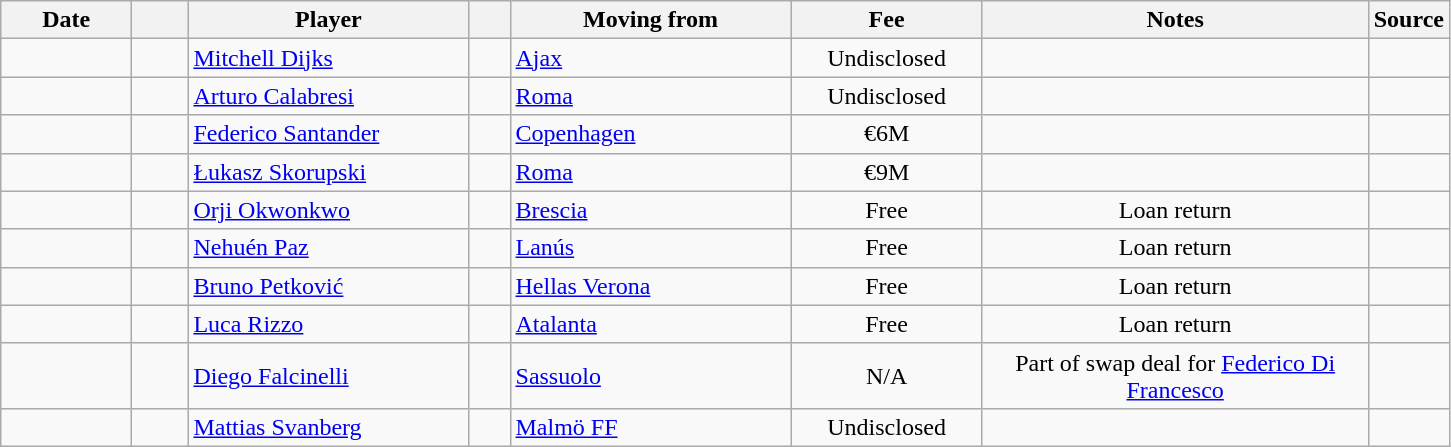<table class="wikitable sortable">
<tr>
<th style="width:80px;">Date</th>
<th style="width:30px;"></th>
<th style="width:180px;">Player</th>
<th style="width:20px;"></th>
<th style="width:180px;">Moving from</th>
<th style="width:120px;" class="unsortable">Fee</th>
<th style="width:250px;" class="unsortable">Notes</th>
<th style="width:20px;">Source</th>
</tr>
<tr>
<td></td>
<td align=center></td>
<td> <a href='#'>Mitchell Dijks</a></td>
<td align=center></td>
<td> <a href='#'>Ajax</a></td>
<td align=center>Undisclosed</td>
<td align=center></td>
<td></td>
</tr>
<tr>
<td></td>
<td align=center></td>
<td> <a href='#'>Arturo Calabresi</a></td>
<td align=center></td>
<td> <a href='#'>Roma</a></td>
<td align=center>Undisclosed</td>
<td align=center></td>
<td></td>
</tr>
<tr>
<td></td>
<td align=center></td>
<td> <a href='#'>Federico Santander</a></td>
<td align=center></td>
<td> <a href='#'>Copenhagen</a></td>
<td align=center>€6M</td>
<td align=center></td>
<td></td>
</tr>
<tr>
<td></td>
<td align=center></td>
<td> <a href='#'>Łukasz Skorupski</a></td>
<td align=center></td>
<td> <a href='#'>Roma</a></td>
<td align=center>€9M</td>
<td align=center></td>
<td></td>
</tr>
<tr>
<td></td>
<td align=center></td>
<td> <a href='#'>Orji Okwonkwo</a></td>
<td align=center></td>
<td> <a href='#'>Brescia</a></td>
<td align=center>Free</td>
<td align=center>Loan return</td>
<td></td>
</tr>
<tr>
<td></td>
<td align=center></td>
<td> <a href='#'>Nehuén Paz</a></td>
<td align=center></td>
<td> <a href='#'>Lanús</a></td>
<td align=center>Free</td>
<td align=center>Loan return</td>
<td></td>
</tr>
<tr>
<td></td>
<td align=center></td>
<td> <a href='#'>Bruno Petković</a></td>
<td align=center></td>
<td> <a href='#'>Hellas Verona</a></td>
<td align=center>Free</td>
<td align=center>Loan return</td>
<td></td>
</tr>
<tr>
<td></td>
<td align=center></td>
<td> <a href='#'>Luca Rizzo</a></td>
<td align=center></td>
<td> <a href='#'>Atalanta</a></td>
<td align=center>Free</td>
<td align=center>Loan return</td>
<td></td>
</tr>
<tr>
<td></td>
<td align=center></td>
<td> <a href='#'>Diego Falcinelli</a></td>
<td align=center></td>
<td> <a href='#'>Sassuolo</a></td>
<td align=center>N/A</td>
<td align=center>Part of swap deal for <a href='#'>Federico Di Francesco</a></td>
<td></td>
</tr>
<tr>
<td></td>
<td align=center></td>
<td> <a href='#'>Mattias Svanberg</a></td>
<td align=center></td>
<td> <a href='#'>Malmö FF</a></td>
<td align=center>Undisclosed</td>
<td align=center></td>
<td></td>
</tr>
</table>
